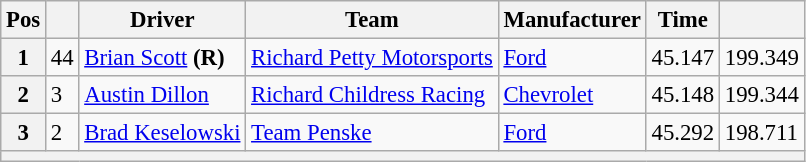<table class="wikitable" style="font-size:95%">
<tr>
<th>Pos</th>
<th></th>
<th>Driver</th>
<th>Team</th>
<th>Manufacturer</th>
<th>Time</th>
<th></th>
</tr>
<tr>
<th>1</th>
<td>44</td>
<td><a href='#'>Brian Scott</a> <strong>(R)</strong></td>
<td><a href='#'>Richard Petty Motorsports</a></td>
<td><a href='#'>Ford</a></td>
<td>45.147</td>
<td>199.349</td>
</tr>
<tr>
<th>2</th>
<td>3</td>
<td><a href='#'>Austin Dillon</a></td>
<td><a href='#'>Richard Childress Racing</a></td>
<td><a href='#'>Chevrolet</a></td>
<td>45.148</td>
<td>199.344</td>
</tr>
<tr>
<th>3</th>
<td>2</td>
<td><a href='#'>Brad Keselowski</a></td>
<td><a href='#'>Team Penske</a></td>
<td><a href='#'>Ford</a></td>
<td>45.292</td>
<td>198.711</td>
</tr>
<tr>
<th colspan="7"></th>
</tr>
</table>
